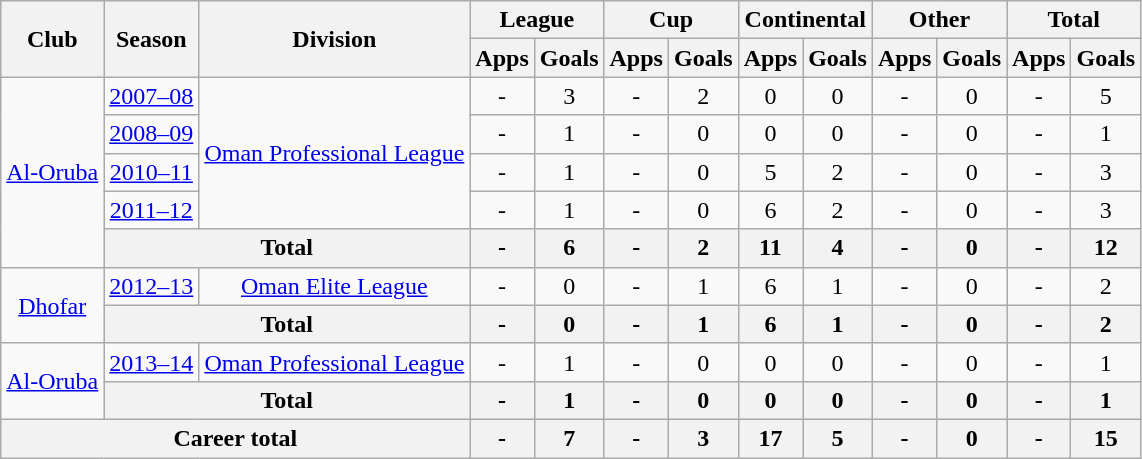<table class="wikitable" style="text-align: center;">
<tr>
<th rowspan="2">Club</th>
<th rowspan="2">Season</th>
<th rowspan="2">Division</th>
<th colspan="2">League</th>
<th colspan="2">Cup</th>
<th colspan="2">Continental</th>
<th colspan="2">Other</th>
<th colspan="2">Total</th>
</tr>
<tr>
<th>Apps</th>
<th>Goals</th>
<th>Apps</th>
<th>Goals</th>
<th>Apps</th>
<th>Goals</th>
<th>Apps</th>
<th>Goals</th>
<th>Apps</th>
<th>Goals</th>
</tr>
<tr>
<td rowspan="5"><a href='#'>Al-Oruba</a></td>
<td><a href='#'>2007–08</a></td>
<td rowspan="4"><a href='#'>Oman Professional League</a></td>
<td>-</td>
<td>3</td>
<td>-</td>
<td>2</td>
<td>0</td>
<td>0</td>
<td>-</td>
<td>0</td>
<td>-</td>
<td>5</td>
</tr>
<tr>
<td><a href='#'>2008–09</a></td>
<td>-</td>
<td>1</td>
<td>-</td>
<td>0</td>
<td>0</td>
<td>0</td>
<td>-</td>
<td>0</td>
<td>-</td>
<td>1</td>
</tr>
<tr>
<td><a href='#'>2010–11</a></td>
<td>-</td>
<td>1</td>
<td>-</td>
<td>0</td>
<td>5</td>
<td>2</td>
<td>-</td>
<td>0</td>
<td>-</td>
<td>3</td>
</tr>
<tr>
<td><a href='#'>2011–12</a></td>
<td>-</td>
<td>1</td>
<td>-</td>
<td>0</td>
<td>6</td>
<td>2</td>
<td>-</td>
<td>0</td>
<td>-</td>
<td>3</td>
</tr>
<tr>
<th colspan="2">Total</th>
<th>-</th>
<th>6</th>
<th>-</th>
<th>2</th>
<th>11</th>
<th>4</th>
<th>-</th>
<th>0</th>
<th>-</th>
<th>12</th>
</tr>
<tr>
<td rowspan="2"><a href='#'>Dhofar</a></td>
<td><a href='#'>2012–13</a></td>
<td rowspan="1"><a href='#'>Oman Elite League</a></td>
<td>-</td>
<td>0</td>
<td>-</td>
<td>1</td>
<td>6</td>
<td>1</td>
<td>-</td>
<td>0</td>
<td>-</td>
<td>2</td>
</tr>
<tr>
<th colspan="2">Total</th>
<th>-</th>
<th>0</th>
<th>-</th>
<th>1</th>
<th>6</th>
<th>1</th>
<th>-</th>
<th>0</th>
<th>-</th>
<th>2</th>
</tr>
<tr>
<td rowspan="2"><a href='#'>Al-Oruba</a></td>
<td><a href='#'>2013–14</a></td>
<td rowspan="1"><a href='#'>Oman Professional League</a></td>
<td>-</td>
<td>1</td>
<td>-</td>
<td>0</td>
<td>0</td>
<td>0</td>
<td>-</td>
<td>0</td>
<td>-</td>
<td>1</td>
</tr>
<tr>
<th colspan="2">Total</th>
<th>-</th>
<th>1</th>
<th>-</th>
<th>0</th>
<th>0</th>
<th>0</th>
<th>-</th>
<th>0</th>
<th>-</th>
<th>1</th>
</tr>
<tr>
<th colspan="3">Career total</th>
<th>-</th>
<th>7</th>
<th>-</th>
<th>3</th>
<th>17</th>
<th>5</th>
<th>-</th>
<th>0</th>
<th>-</th>
<th>15</th>
</tr>
</table>
